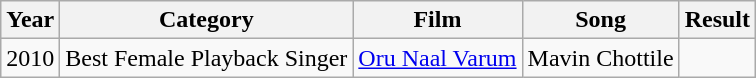<table class="wikitable sortable">
<tr>
<th>Year</th>
<th>Category</th>
<th>Film</th>
<th>Song</th>
<th>Result</th>
</tr>
<tr>
<td>2010</td>
<td>Best Female Playback Singer</td>
<td><a href='#'>Oru Naal Varum</a></td>
<td>Mavin Chottile</td>
<td></td>
</tr>
</table>
